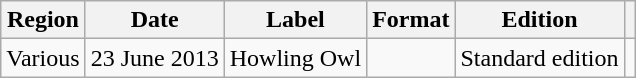<table class="wikitable plainrowheaders">
<tr>
<th scope="col">Region</th>
<th scope="col">Date</th>
<th scope="col">Label</th>
<th scope="col">Format</th>
<th scope="col">Edition</th>
<th scope="col"></th>
</tr>
<tr>
<td>Various</td>
<td rowspan="2">23 June 2013</td>
<td>Howling Owl</td>
<td></td>
<td rowspan="2">Standard edition</td>
<td></td>
</tr>
</table>
